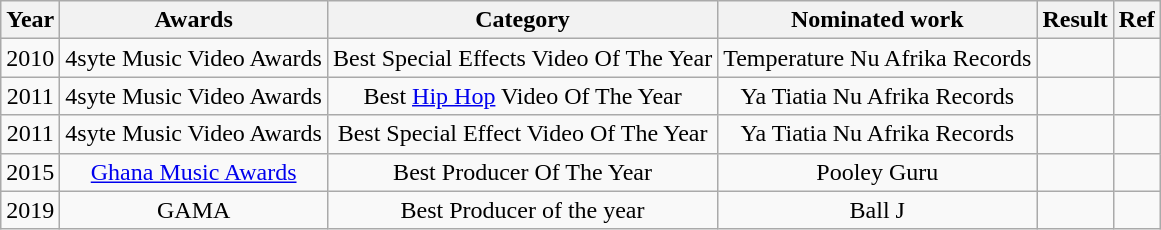<table class="wikitable plainrowheaders" style="text-align:center;">
<tr>
<th>Year</th>
<th>Awards</th>
<th>Category</th>
<th>Nominated work</th>
<th>Result</th>
<th>Ref</th>
</tr>
<tr>
<td>2010</td>
<td>4syte Music Video Awards</td>
<td>Best Special Effects Video Of The Year</td>
<td>Temperature  Nu Afrika Records</td>
<td></td>
<td></td>
</tr>
<tr>
<td>2011</td>
<td>4syte Music Video Awards</td>
<td>Best <a href='#'>Hip Hop</a> Video Of The Year</td>
<td>Ya Tiatia  Nu Afrika Records</td>
<td></td>
<td></td>
</tr>
<tr>
<td>2011</td>
<td>4syte Music Video Awards</td>
<td>Best Special Effect Video Of The Year</td>
<td>Ya Tiatia  Nu Afrika Records</td>
<td></td>
<td></td>
</tr>
<tr>
<td>2015</td>
<td><a href='#'>Ghana Music Awards</a></td>
<td>Best Producer Of The Year</td>
<td>Pooley  Guru</td>
<td></td>
<td></td>
</tr>
<tr>
<td>2019</td>
<td>GAMA</td>
<td>Best Producer of the year</td>
<td>Ball J</td>
<td></td>
<td></td>
</tr>
</table>
